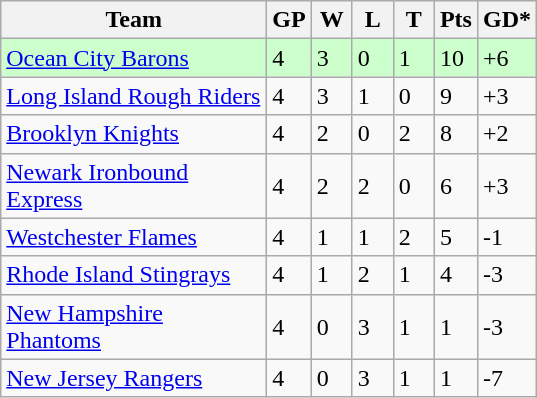<table class="wikitable">
<tr>
<th width="170">Team</th>
<th width="20">GP</th>
<th width="20">W</th>
<th width="20">L</th>
<th width="20">T</th>
<th width="20">Pts</th>
<th width="25">GD*</th>
</tr>
<tr bgcolor=#ccffcc>
<td><a href='#'>Ocean City Barons</a></td>
<td>4</td>
<td>3</td>
<td>0</td>
<td>1</td>
<td>10</td>
<td>+6</td>
</tr>
<tr>
<td><a href='#'>Long Island Rough Riders</a></td>
<td>4</td>
<td>3</td>
<td>1</td>
<td>0</td>
<td>9</td>
<td>+3</td>
</tr>
<tr>
<td><a href='#'>Brooklyn Knights</a></td>
<td>4</td>
<td>2</td>
<td>0</td>
<td>2</td>
<td>8</td>
<td>+2</td>
</tr>
<tr>
<td><a href='#'>Newark Ironbound Express</a></td>
<td>4</td>
<td>2</td>
<td>2</td>
<td>0</td>
<td>6</td>
<td>+3</td>
</tr>
<tr>
<td><a href='#'>Westchester Flames</a></td>
<td>4</td>
<td>1</td>
<td>1</td>
<td>2</td>
<td>5</td>
<td>-1</td>
</tr>
<tr>
<td><a href='#'>Rhode Island Stingrays</a></td>
<td>4</td>
<td>1</td>
<td>2</td>
<td>1</td>
<td>4</td>
<td>-3</td>
</tr>
<tr>
<td><a href='#'>New Hampshire Phantoms</a></td>
<td>4</td>
<td>0</td>
<td>3</td>
<td>1</td>
<td>1</td>
<td>-3</td>
</tr>
<tr>
<td><a href='#'>New Jersey Rangers</a></td>
<td>4</td>
<td>0</td>
<td>3</td>
<td>1</td>
<td>1</td>
<td>-7</td>
</tr>
</table>
